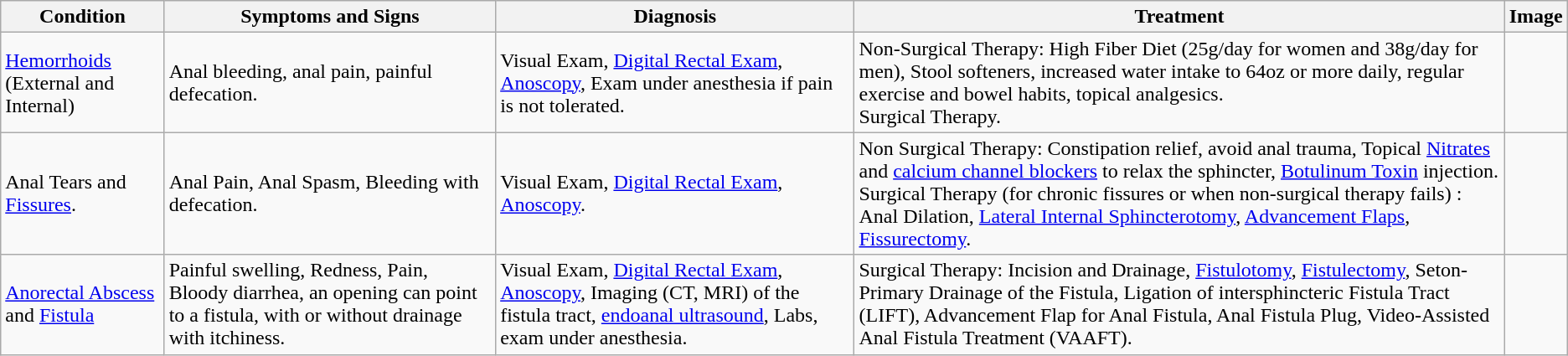<table class="wikitable">
<tr>
<th>Condition</th>
<th>Symptoms and Signs</th>
<th>Diagnosis</th>
<th>Treatment</th>
<th>Image</th>
</tr>
<tr>
<td><a href='#'>Hemorrhoids</a> (External and Internal)</td>
<td>Anal bleeding, anal pain, painful defecation.</td>
<td>Visual Exam, <a href='#'>Digital Rectal Exam</a>, <a href='#'>Anoscopy</a>, Exam under anesthesia if pain is not tolerated.</td>
<td>Non-Surgical Therapy: High Fiber Diet (25g/day for women and 38g/day for men), Stool softeners, increased water intake to 64oz or more daily, regular exercise and bowel habits, topical analgesics.<br>Surgical Therapy.</td>
<td></td>
</tr>
<tr>
<td>Anal Tears and <a href='#'>Fissures</a>.</td>
<td>Anal Pain, Anal Spasm, Bleeding with defecation.</td>
<td>Visual Exam, <a href='#'>Digital Rectal Exam</a>, <a href='#'>Anoscopy</a>.</td>
<td>Non Surgical Therapy: Constipation relief, avoid anal trauma, Topical <a href='#'>Nitrates</a> and <a href='#'>calcium channel blockers</a> to relax the sphincter, <a href='#'>Botulinum Toxin</a> injection.<br>Surgical Therapy (for chronic fissures or when non-surgical therapy fails) : Anal Dilation, <a href='#'>Lateral Internal Sphincterotomy</a>, <a href='#'>Advancement Flaps</a>, <a href='#'>Fissurectomy</a>.</td>
<td></td>
</tr>
<tr>
<td><a href='#'>Anorectal Abscess</a> and <a href='#'>Fistula</a></td>
<td>Painful swelling, Redness, Pain, Bloody diarrhea, an opening can point to a fistula, with or without drainage  with itchiness.</td>
<td>Visual Exam, <a href='#'>Digital Rectal Exam</a>, <a href='#'>Anoscopy</a>, Imaging (CT, MRI) of the fistula tract, <a href='#'>endoanal ultrasound</a>, Labs, exam under anesthesia.</td>
<td>Surgical Therapy: Incision and Drainage, <a href='#'>Fistulotomy</a>, <a href='#'>Fistulectomy</a>, Seton-Primary Drainage of the Fistula, Ligation of intersphincteric Fistula Tract (LIFT), Advancement Flap for Anal Fistula, Anal Fistula Plug, Video-Assisted Anal Fistula Treatment (VAAFT).</td>
<td></td>
</tr>
</table>
